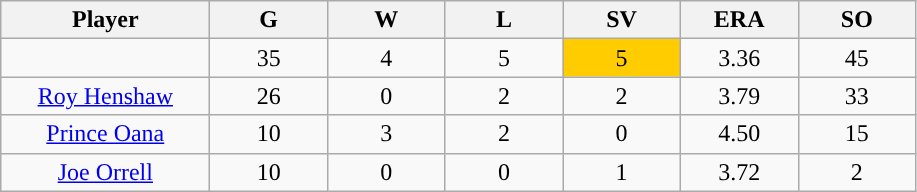<table class="wikitable sortable">
<tr>
<th bgcolor="#DDDDFF" width="16%">Player</th>
<th bgcolor="#DDDDFF" width="9%">G</th>
<th bgcolor="#DDDDFF" width="9%">W</th>
<th bgcolor="#DDDDFF" width="9%">L</th>
<th bgcolor="#DDDDFF" width="9%">SV</th>
<th bgcolor="#DDDDFF" width="9%">ERA</th>
<th bgcolor="#DDDDFF" width="9%">SO</th>
</tr>
<tr align="center">
<td></td>
<td>35</td>
<td>4</td>
<td>5</td>
<td style="background:#fc0;">5</td>
<td>3.36</td>
<td>45</td>
</tr>
<tr align="center">
<td><a href='#'>Roy Henshaw</a></td>
<td>26</td>
<td>0</td>
<td>2</td>
<td>2</td>
<td>3.79</td>
<td>33</td>
</tr>
<tr align="center">
<td><a href='#'>Prince Oana</a></td>
<td>10</td>
<td>3</td>
<td>2</td>
<td>0</td>
<td>4.50</td>
<td>15</td>
</tr>
<tr align="center">
<td><a href='#'>Joe Orrell</a></td>
<td>10</td>
<td>0</td>
<td>0</td>
<td>1</td>
<td>3.72</td>
<td>2</td>
</tr>
</table>
